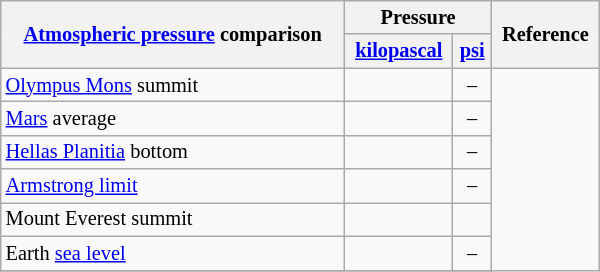<table class="wikitable floatright" style="width: 400px; font-size: 0.85em;">
<tr>
<th rowspan= 2><a href='#'>Atmospheric pressure</a> comparison</th>
<th colspan=2>Pressure</th>
<th rowspan= 2>Reference</th>
</tr>
<tr>
<th><a href='#'>kilopascal</a></th>
<th><a href='#'>psi</a></th>
</tr>
<tr>
<td><a href='#'>Olympus Mons</a> summit</td>
<td></td>
<td align=center>–</td>
</tr>
<tr>
<td><a href='#'>Mars</a> average</td>
<td></td>
<td align=center>–</td>
</tr>
<tr>
<td><a href='#'>Hellas Planitia</a> bottom</td>
<td></td>
<td align=center>–</td>
</tr>
<tr>
<td><a href='#'>Armstrong limit</a></td>
<td></td>
<td align=center>–</td>
</tr>
<tr>
<td>Mount Everest summit</td>
<td></td>
<td align=center></td>
</tr>
<tr>
<td>Earth <a href='#'>sea level</a></td>
<td></td>
<td align=center>–</td>
</tr>
<tr>
</tr>
</table>
